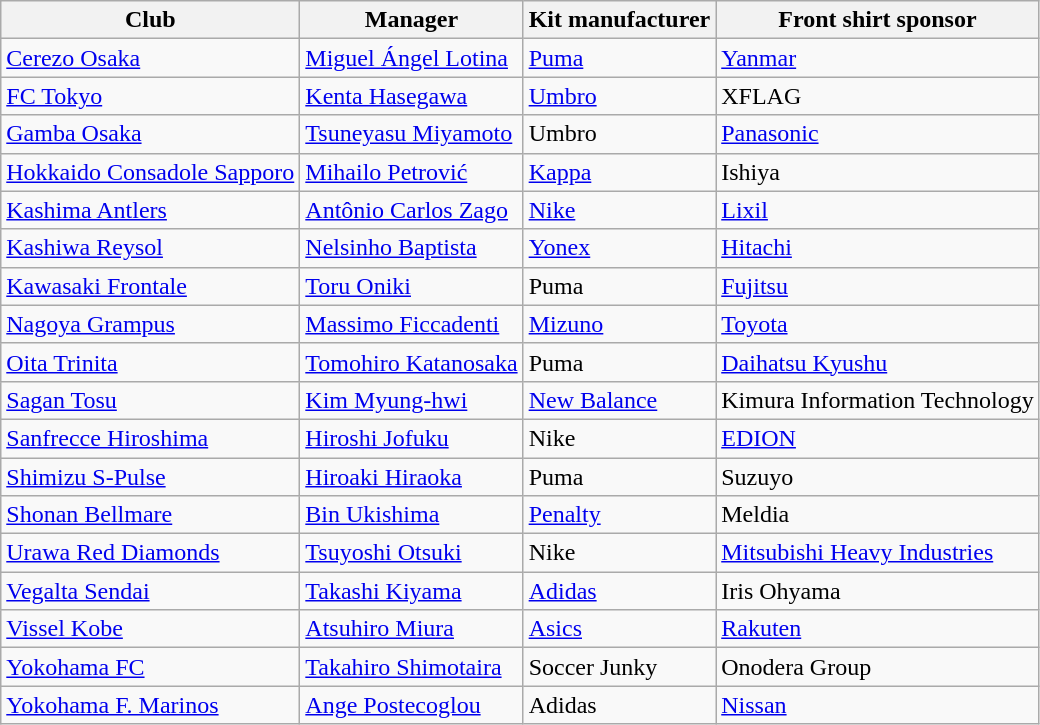<table class="wikitable sortable">
<tr>
<th>Club</th>
<th>Manager</th>
<th>Kit manufacturer</th>
<th>Front shirt sponsor</th>
</tr>
<tr>
<td><a href='#'>Cerezo Osaka</a></td>
<td> <a href='#'>Miguel Ángel Lotina</a></td>
<td><a href='#'>Puma</a></td>
<td><a href='#'>Yanmar</a></td>
</tr>
<tr>
<td><a href='#'>FC Tokyo</a></td>
<td> <a href='#'>Kenta Hasegawa</a></td>
<td><a href='#'>Umbro</a></td>
<td>XFLAG</td>
</tr>
<tr>
<td><a href='#'>Gamba Osaka</a></td>
<td> <a href='#'>Tsuneyasu Miyamoto</a></td>
<td>Umbro</td>
<td><a href='#'>Panasonic</a></td>
</tr>
<tr>
<td><a href='#'>Hokkaido Consadole Sapporo</a></td>
<td> <a href='#'>Mihailo Petrović</a></td>
<td><a href='#'>Kappa</a></td>
<td>Ishiya</td>
</tr>
<tr>
<td><a href='#'>Kashima Antlers</a></td>
<td> <a href='#'>Antônio Carlos Zago</a></td>
<td><a href='#'>Nike</a></td>
<td><a href='#'>Lixil</a></td>
</tr>
<tr>
<td><a href='#'>Kashiwa Reysol</a></td>
<td> <a href='#'>Nelsinho Baptista</a></td>
<td><a href='#'>Yonex</a></td>
<td><a href='#'>Hitachi</a></td>
</tr>
<tr>
<td><a href='#'>Kawasaki Frontale</a></td>
<td> <a href='#'>Toru Oniki</a></td>
<td>Puma</td>
<td><a href='#'>Fujitsu</a></td>
</tr>
<tr>
<td><a href='#'>Nagoya Grampus</a></td>
<td> <a href='#'>Massimo Ficcadenti</a></td>
<td><a href='#'>Mizuno</a></td>
<td><a href='#'>Toyota</a></td>
</tr>
<tr>
<td><a href='#'>Oita Trinita</a></td>
<td> <a href='#'>Tomohiro Katanosaka</a></td>
<td>Puma</td>
<td><a href='#'>Daihatsu Kyushu</a></td>
</tr>
<tr>
<td><a href='#'>Sagan Tosu</a></td>
<td> <a href='#'>Kim Myung-hwi</a></td>
<td><a href='#'>New Balance</a></td>
<td>Kimura Information Technology</td>
</tr>
<tr>
<td><a href='#'>Sanfrecce Hiroshima</a></td>
<td> <a href='#'>Hiroshi Jofuku</a></td>
<td>Nike</td>
<td><a href='#'>EDION</a></td>
</tr>
<tr>
<td><a href='#'>Shimizu S-Pulse</a></td>
<td> <a href='#'>Hiroaki Hiraoka</a></td>
<td>Puma</td>
<td>Suzuyo</td>
</tr>
<tr>
<td><a href='#'>Shonan Bellmare</a></td>
<td> <a href='#'>Bin Ukishima</a></td>
<td><a href='#'>Penalty</a></td>
<td>Meldia</td>
</tr>
<tr>
<td><a href='#'>Urawa Red Diamonds</a></td>
<td> <a href='#'>Tsuyoshi Otsuki</a></td>
<td>Nike</td>
<td><a href='#'>Mitsubishi Heavy Industries</a></td>
</tr>
<tr>
<td><a href='#'>Vegalta Sendai</a></td>
<td> <a href='#'>Takashi Kiyama</a></td>
<td><a href='#'>Adidas</a></td>
<td>Iris Ohyama</td>
</tr>
<tr>
<td><a href='#'>Vissel Kobe</a></td>
<td> <a href='#'>Atsuhiro Miura</a></td>
<td><a href='#'>Asics</a></td>
<td><a href='#'>Rakuten</a></td>
</tr>
<tr>
<td><a href='#'>Yokohama FC</a></td>
<td> <a href='#'>Takahiro Shimotaira</a></td>
<td>Soccer Junky</td>
<td>Onodera Group</td>
</tr>
<tr>
<td><a href='#'>Yokohama F. Marinos</a></td>
<td> <a href='#'>Ange Postecoglou</a></td>
<td>Adidas</td>
<td><a href='#'>Nissan</a></td>
</tr>
</table>
